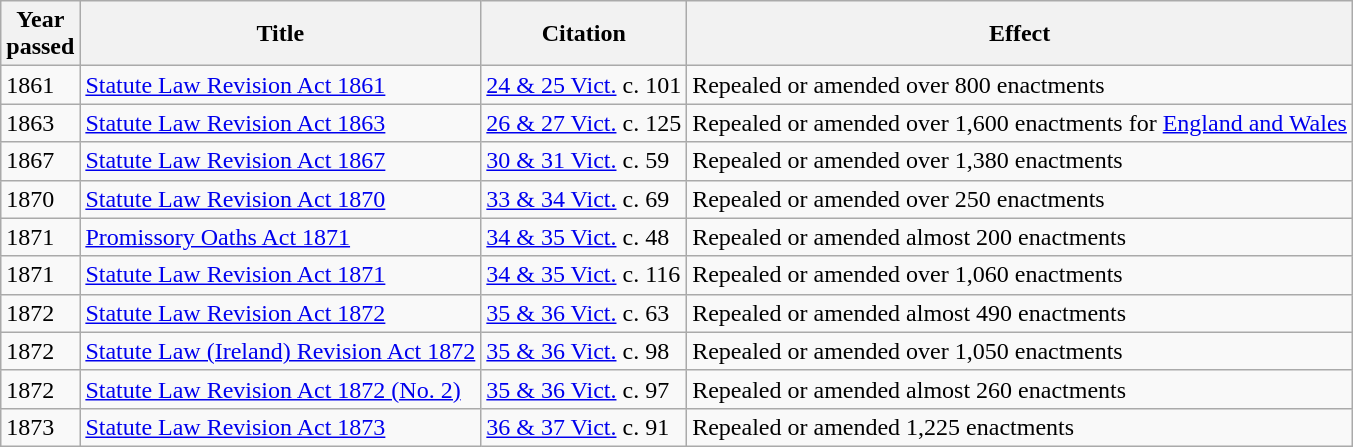<table class="wikitable">
<tr>
<th>Year<br>passed</th>
<th>Title</th>
<th>Citation</th>
<th>Effect</th>
</tr>
<tr>
<td>1861</td>
<td><a href='#'>Statute Law Revision Act 1861</a></td>
<td><a href='#'>24 & 25 Vict.</a> c. 101</td>
<td>Repealed or amended over 800 enactments</td>
</tr>
<tr>
<td>1863</td>
<td><a href='#'>Statute Law Revision Act 1863</a></td>
<td><a href='#'>26 & 27 Vict.</a> c. 125</td>
<td>Repealed or amended over 1,600 enactments for <a href='#'>England and Wales</a></td>
</tr>
<tr>
<td>1867</td>
<td><a href='#'>Statute Law Revision Act 1867</a></td>
<td><a href='#'>30 & 31 Vict.</a> c. 59</td>
<td>Repealed or amended over 1,380 enactments</td>
</tr>
<tr>
<td>1870</td>
<td><a href='#'>Statute Law Revision Act 1870</a></td>
<td><a href='#'>33 & 34 Vict.</a> c. 69</td>
<td>Repealed or amended over 250 enactments</td>
</tr>
<tr>
<td>1871</td>
<td><a href='#'>Promissory Oaths Act 1871</a></td>
<td><a href='#'>34 & 35 Vict.</a> c. 48</td>
<td>Repealed or amended almost 200 enactments</td>
</tr>
<tr>
<td>1871</td>
<td><a href='#'>Statute Law Revision Act 1871</a></td>
<td><a href='#'>34 & 35 Vict.</a> c. 116</td>
<td>Repealed or amended over 1,060 enactments</td>
</tr>
<tr>
<td>1872</td>
<td><a href='#'>Statute Law Revision Act 1872</a></td>
<td><a href='#'>35 & 36 Vict.</a> c. 63</td>
<td>Repealed or amended almost 490 enactments</td>
</tr>
<tr>
<td>1872</td>
<td><a href='#'>Statute Law (Ireland) Revision Act 1872</a></td>
<td><a href='#'>35 & 36 Vict.</a> c. 98</td>
<td>Repealed or amended over 1,050 enactments</td>
</tr>
<tr>
<td>1872</td>
<td><a href='#'>Statute Law Revision Act 1872 (No. 2)</a></td>
<td><a href='#'>35 & 36 Vict.</a> c. 97</td>
<td>Repealed or amended almost 260 enactments</td>
</tr>
<tr>
<td>1873</td>
<td><a href='#'>Statute Law Revision Act 1873</a></td>
<td><a href='#'>36 & 37 Vict.</a> c. 91</td>
<td>Repealed or amended 1,225 enactments</td>
</tr>
</table>
